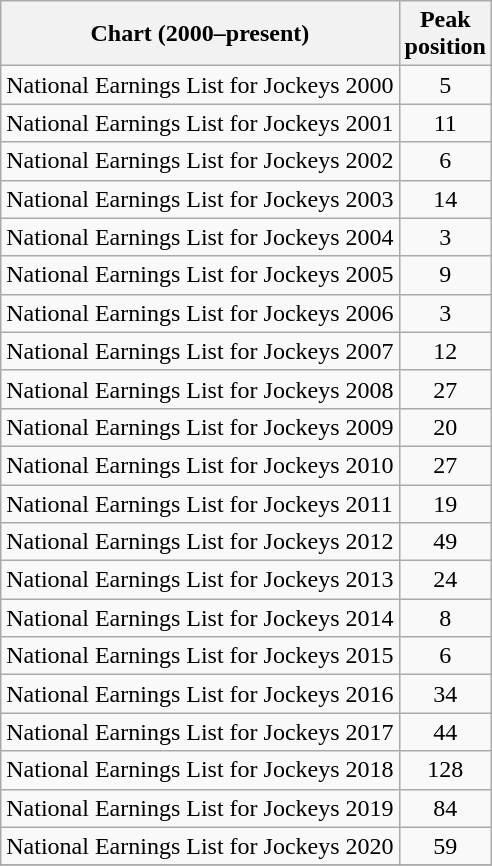<table class="wikitable sortable">
<tr>
<th>Chart (2000–present)</th>
<th>Peak<br>position</th>
</tr>
<tr>
<td>National Earnings List for Jockeys 2000</td>
<td style="text-align:center;">5</td>
</tr>
<tr>
<td>National Earnings List for Jockeys 2001</td>
<td style="text-align:center;">11</td>
</tr>
<tr>
<td>National Earnings List for Jockeys 2002</td>
<td style="text-align:center;">6</td>
</tr>
<tr>
<td>National Earnings List for Jockeys 2003</td>
<td style="text-align:center;">14</td>
</tr>
<tr>
<td>National Earnings List for Jockeys 2004</td>
<td style="text-align:center;">3</td>
</tr>
<tr>
<td>National Earnings List for Jockeys 2005</td>
<td style="text-align:center;">9</td>
</tr>
<tr>
<td>National Earnings List for Jockeys 2006</td>
<td style="text-align:center;">3</td>
</tr>
<tr>
<td>National Earnings List for Jockeys 2007</td>
<td style="text-align:center;">12</td>
</tr>
<tr>
<td>National Earnings List for Jockeys 2008</td>
<td style="text-align:center;">27</td>
</tr>
<tr>
<td>National Earnings List for Jockeys 2009</td>
<td style="text-align:center;">20</td>
</tr>
<tr>
<td>National Earnings List for Jockeys 2010</td>
<td style="text-align:center;">27</td>
</tr>
<tr>
<td>National Earnings List for Jockeys 2011</td>
<td style="text-align:center;">19</td>
</tr>
<tr>
<td>National Earnings List for Jockeys 2012</td>
<td style="text-align:center;">49</td>
</tr>
<tr>
<td>National Earnings List for Jockeys 2013</td>
<td style="text-align:center;">24</td>
</tr>
<tr>
<td>National Earnings List for Jockeys 2014</td>
<td style="text-align:center;">8</td>
</tr>
<tr>
<td>National Earnings List for Jockeys 2015</td>
<td style="text-align:center;">6</td>
</tr>
<tr>
<td>National Earnings List for Jockeys 2016</td>
<td style="text-align:center;">34</td>
</tr>
<tr>
<td>National Earnings List for Jockeys 2017</td>
<td style="text-align:center;">44</td>
</tr>
<tr>
<td>National Earnings List for Jockeys 2018</td>
<td style="text-align:center;">128</td>
</tr>
<tr>
<td>National Earnings List for Jockeys 2019</td>
<td style="text-align:center;">84</td>
</tr>
<tr>
<td>National Earnings List for Jockeys 2020</td>
<td style="text-align:center;">59</td>
</tr>
<tr>
</tr>
</table>
